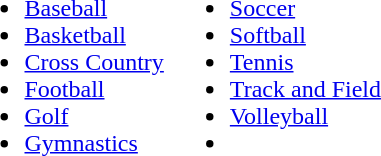<table border="0">
<tr>
<td valign="top"><br><ul><li><a href='#'>Baseball</a></li><li><a href='#'>Basketball</a></li><li><a href='#'>Cross Country</a></li><li><a href='#'>Football</a></li><li><a href='#'>Golf</a></li><li><a href='#'>Gymnastics</a></li></ul></td>
<td><br><ul><li><a href='#'>Soccer</a></li><li><a href='#'>Softball</a></li><li><a href='#'>Tennis</a></li><li><a href='#'>Track and Field</a></li><li><a href='#'>Volleyball</a></li><li></li></ul></td>
</tr>
</table>
